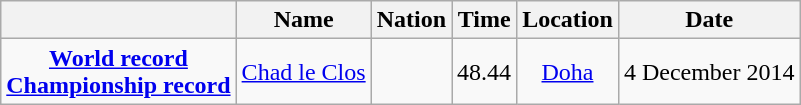<table class=wikitable style=text-align:center>
<tr>
<th></th>
<th>Name</th>
<th>Nation</th>
<th>Time</th>
<th>Location</th>
<th>Date</th>
</tr>
<tr>
<td><strong><a href='#'>World record</a><br><a href='#'>Championship record</a></strong></td>
<td align=left><a href='#'>Chad le Clos</a></td>
<td align=left></td>
<td align=left>48.44</td>
<td><a href='#'>Doha</a></td>
<td>4 December 2014</td>
</tr>
</table>
